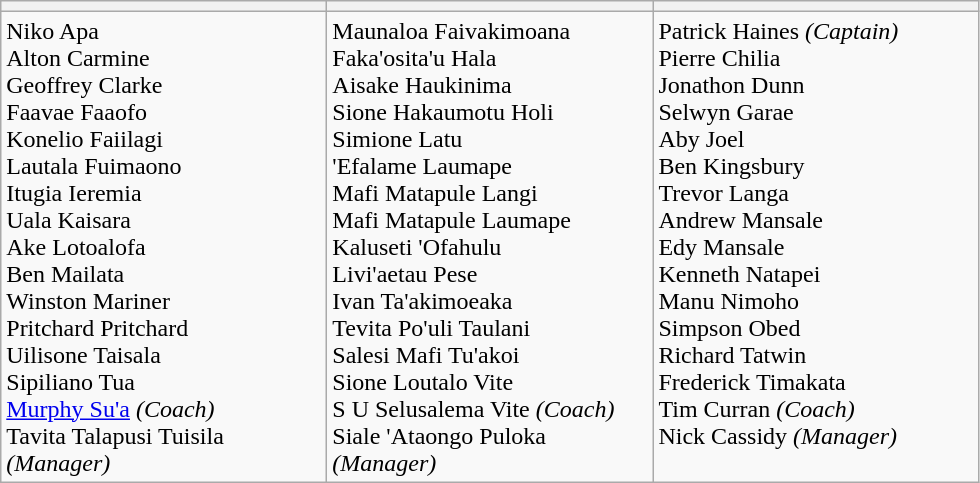<table class="wikitable">
<tr>
<th width=210></th>
<th width=210></th>
<th width=210></th>
</tr>
<tr>
<td valign=top>Niko Apa<br>Alton Carmine<br>Geoffrey Clarke<br>Faavae Faaofo<br>Konelio Faiilagi<br>Lautala Fuimaono<br>Itugia Ieremia<br>Uala Kaisara<br>Ake Lotoalofa<br>Ben Mailata<br>Winston Mariner<br>Pritchard Pritchard<br>Uilisone Taisala<br>Sipiliano Tua<br><a href='#'>Murphy Su'a</a> <em>(Coach)</em><br>Tavita Talapusi Tuisila <em>(Manager)</em></td>
<td valign=top>Maunaloa Faivakimoana<br>Faka'osita'u Hala<br>Aisake Haukinima<br>Sione Hakaumotu Holi<br>Simione Latu<br>'Efalame Laumape<br>Mafi Matapule Langi<br>Mafi Matapule Laumape<br>Kaluseti 'Ofahulu<br>Livi'aetau Pese<br>Ivan Ta'akimoeaka<br>Tevita Po'uli Taulani<br>Salesi Mafi Tu'akoi<br>Sione Loutalo Vite<br>S U Selusalema Vite <em>(Coach)</em><br>Siale 'Ataongo Puloka <em>(Manager)</em></td>
<td valign=top>Patrick Haines <em>(Captain)</em><br>Pierre Chilia<br>Jonathon Dunn<br>Selwyn Garae<br>Aby Joel<br>Ben Kingsbury<br>Trevor Langa<br>Andrew Mansale<br>Edy Mansale<br>Kenneth Natapei<br>Manu Nimoho<br>Simpson Obed<br>Richard Tatwin<br>Frederick Timakata<br>Tim Curran <em>(Coach)</em><br>Nick Cassidy <em>(Manager)</em></td>
</tr>
</table>
